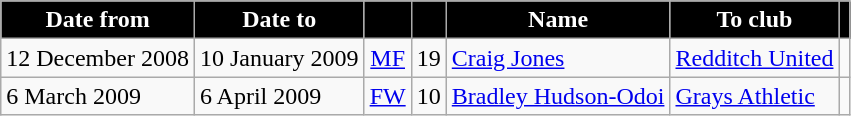<table class="wikitable">
<tr>
<th style="background:#000; color:white;">Date from</th>
<th style="background:#000; color:white;">Date to</th>
<th style="background:#000; color:white;"></th>
<th style="background:#000; color:white;"></th>
<th style="background:#000; color:white;">Name</th>
<th style="background:#000; color:white;">To club</th>
<th style="background:#000; color:white;"></th>
</tr>
<tr>
<td>12 December 2008</td>
<td>10 January 2009</td>
<td style="text-align:center;"><a href='#'>MF</a></td>
<td style="text-align:center;">19</td>
<td> <a href='#'>Craig Jones</a></td>
<td><a href='#'>Redditch United</a></td>
<td style="text-align:center;"></td>
</tr>
<tr>
<td>6 March 2009</td>
<td>6 April 2009</td>
<td style="text-align:center;"><a href='#'>FW</a></td>
<td style="text-align:center;">10</td>
<td> <a href='#'>Bradley Hudson-Odoi</a></td>
<td><a href='#'>Grays Athletic</a></td>
<td style="text-align:center;"></td>
</tr>
</table>
